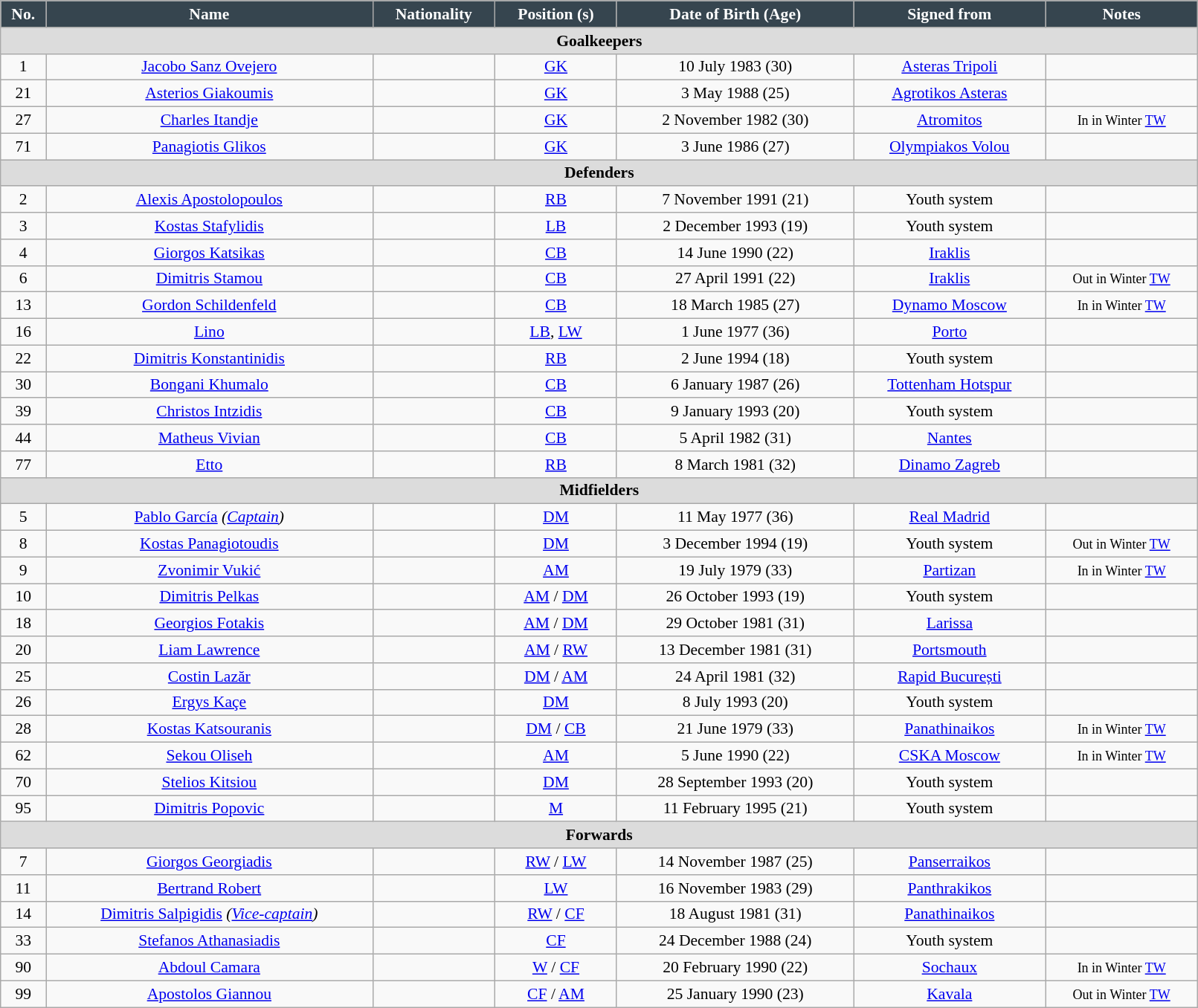<table class="wikitable" style="text-align:center; font-size:90%; width:85%;">
<tr>
<th style="background:#36454F; color:white; text-align:center;">No.</th>
<th style="background:#36454F; color:white; text-align:center;">Name</th>
<th style="background:#36454F; color:white; text-align:center;">Nationality</th>
<th style="background:#36454F; color:white; text-align:center;">Position (s)</th>
<th style="background:#36454F; color:white; text-align:center;">Date of Birth (Age)</th>
<th style="background:#36454F; color:white; text-align:center;">Signed from</th>
<th style="background:#36454F; color:white; text-align:center;">Notes</th>
</tr>
<tr>
<th colspan="7" style="background:#dcdcdc; text-align:center;">Goalkeepers</th>
</tr>
<tr>
<td>1</td>
<td><a href='#'>Jacobo Sanz Ovejero</a></td>
<td></td>
<td><a href='#'>GK</a></td>
<td>10 July 1983 (30)</td>
<td> <a href='#'>Asteras Tripoli</a></td>
<td></td>
</tr>
<tr>
<td>21</td>
<td><a href='#'>Asterios Giakoumis</a></td>
<td></td>
<td><a href='#'>GK</a></td>
<td>3 May 1988 (25)</td>
<td> <a href='#'>Agrotikos Asteras</a></td>
<td></td>
</tr>
<tr>
<td>27</td>
<td><a href='#'>Charles Itandje</a></td>
<td></td>
<td><a href='#'>GK</a></td>
<td>2 November 1982 (30)</td>
<td> <a href='#'>Atromitos</a></td>
<td><small>In in Winter <a href='#'>TW</a></small></td>
</tr>
<tr>
<td>71</td>
<td><a href='#'>Panagiotis Glikos</a></td>
<td></td>
<td><a href='#'>GK</a></td>
<td>3 June 1986 (27)</td>
<td> <a href='#'>Olympiakos Volou</a></td>
<td></td>
</tr>
<tr>
<th colspan="7" style="background:#dcdcdc; text-align:center;">Defenders</th>
</tr>
<tr>
<td>2</td>
<td><a href='#'>Alexis Apostolopoulos</a></td>
<td></td>
<td><a href='#'>RB</a></td>
<td>7 November 1991 (21)</td>
<td>Youth system</td>
<td></td>
</tr>
<tr>
<td>3</td>
<td><a href='#'>Kostas Stafylidis</a></td>
<td></td>
<td><a href='#'>LB</a></td>
<td>2 December 1993 (19)</td>
<td>Youth system</td>
<td></td>
</tr>
<tr>
<td>4</td>
<td><a href='#'>Giorgos Katsikas</a></td>
<td></td>
<td><a href='#'>CB</a></td>
<td>14 June 1990 (22)</td>
<td> <a href='#'>Iraklis</a></td>
<td></td>
</tr>
<tr>
<td>6</td>
<td><a href='#'>Dimitris Stamou</a></td>
<td></td>
<td><a href='#'>CB</a></td>
<td>27 April 1991 (22)</td>
<td> <a href='#'>Iraklis</a></td>
<td><small>Out in Winter <a href='#'>TW</a></small></td>
</tr>
<tr>
<td>13</td>
<td><a href='#'>Gordon Schildenfeld</a></td>
<td></td>
<td><a href='#'>CB</a></td>
<td>18 March 1985 (27)</td>
<td> <a href='#'>Dynamo Moscow</a></td>
<td><small>In in Winter <a href='#'>TW</a></small></td>
</tr>
<tr>
<td>16</td>
<td><a href='#'>Lino</a></td>
<td></td>
<td><a href='#'>LB</a>, <a href='#'>LW</a></td>
<td>1 June 1977 (36)</td>
<td> <a href='#'>Porto</a></td>
<td></td>
</tr>
<tr>
<td>22</td>
<td><a href='#'>Dimitris Konstantinidis</a></td>
<td></td>
<td><a href='#'>RB</a></td>
<td>2 June 1994 (18)</td>
<td>Youth system</td>
<td></td>
</tr>
<tr>
<td>30</td>
<td><a href='#'>Bongani Khumalo</a></td>
<td></td>
<td><a href='#'>CB</a></td>
<td>6 January 1987 (26)</td>
<td> <a href='#'>Tottenham Hotspur</a></td>
<td></td>
</tr>
<tr>
<td>39</td>
<td><a href='#'>Christos Intzidis</a></td>
<td></td>
<td><a href='#'>CB</a></td>
<td>9 January 1993 (20)</td>
<td>Youth system</td>
<td></td>
</tr>
<tr>
<td>44</td>
<td><a href='#'>Matheus Vivian</a></td>
<td></td>
<td><a href='#'>CB</a></td>
<td>5 April 1982 (31)</td>
<td> <a href='#'>Nantes</a></td>
<td></td>
</tr>
<tr>
<td>77</td>
<td><a href='#'>Etto</a></td>
<td></td>
<td><a href='#'>RB</a></td>
<td>8 March 1981 (32)</td>
<td> <a href='#'>Dinamo Zagreb</a></td>
<td></td>
</tr>
<tr>
<th colspan="7" style="background:#dcdcdc; text-align:center;">Midfielders</th>
</tr>
<tr>
<td>5</td>
<td><a href='#'>Pablo García</a> <em>(<a href='#'>Captain</a>)</em></td>
<td></td>
<td><a href='#'>DM</a></td>
<td>11 May 1977 (36)</td>
<td> <a href='#'>Real Madrid</a></td>
<td></td>
</tr>
<tr>
<td>8</td>
<td><a href='#'>Kostas Panagiotoudis</a></td>
<td></td>
<td><a href='#'>DM</a></td>
<td>3 December 1994 (19)</td>
<td>Youth system</td>
<td><small>Out in Winter <a href='#'>TW</a></small></td>
</tr>
<tr>
<td>9</td>
<td><a href='#'>Zvonimir Vukić</a></td>
<td></td>
<td><a href='#'>AM</a></td>
<td>19 July 1979 (33)</td>
<td>  <a href='#'>Partizan</a></td>
<td><small>In in Winter <a href='#'>TW</a></small></td>
</tr>
<tr>
<td>10</td>
<td><a href='#'>Dimitris Pelkas</a></td>
<td></td>
<td><a href='#'>AM</a> / <a href='#'>DM</a></td>
<td>26 October 1993 (19)</td>
<td>Youth system</td>
<td></td>
</tr>
<tr>
<td>18</td>
<td><a href='#'>Georgios Fotakis</a></td>
<td></td>
<td><a href='#'>AM</a> / <a href='#'>DM</a></td>
<td>29 October 1981 (31)</td>
<td> <a href='#'>Larissa</a></td>
<td></td>
</tr>
<tr>
<td>20</td>
<td><a href='#'>Liam Lawrence</a></td>
<td></td>
<td><a href='#'>AM</a> / <a href='#'>RW</a></td>
<td>13 December 1981 (31)</td>
<td> <a href='#'>Portsmouth</a></td>
<td></td>
</tr>
<tr>
<td>25</td>
<td><a href='#'>Costin Lazăr</a></td>
<td></td>
<td><a href='#'>DM</a> / <a href='#'>AM</a></td>
<td>24 April 1981 (32)</td>
<td> <a href='#'>Rapid București</a></td>
<td></td>
</tr>
<tr>
<td>26</td>
<td><a href='#'>Ergys Kaçe</a></td>
<td></td>
<td><a href='#'>DM</a></td>
<td>8 July 1993 (20)</td>
<td>Youth system</td>
<td></td>
</tr>
<tr>
<td>28</td>
<td><a href='#'>Kostas Katsouranis</a></td>
<td></td>
<td><a href='#'>DM</a> / <a href='#'>CB</a></td>
<td>21 June 1979 (33)</td>
<td><a href='#'>Panathinaikos</a></td>
<td><small>In in Winter <a href='#'>TW</a></small></td>
</tr>
<tr>
<td>62</td>
<td><a href='#'>Sekou Oliseh</a></td>
<td></td>
<td><a href='#'>AM</a></td>
<td>5 June 1990 (22)</td>
<td> <a href='#'>CSKA Moscow</a></td>
<td><small>In in Winter <a href='#'>TW</a></small></td>
</tr>
<tr>
<td>70</td>
<td><a href='#'>Stelios Kitsiou</a></td>
<td></td>
<td><a href='#'>DM</a></td>
<td>28 September 1993 (20)</td>
<td>Youth system</td>
<td></td>
</tr>
<tr>
<td>95</td>
<td><a href='#'>Dimitris Popovic</a></td>
<td></td>
<td><a href='#'>M</a></td>
<td>11 February 1995 (21)</td>
<td>Youth system</td>
<td></td>
</tr>
<tr>
<th colspan="7" style="background:#dcdcdc; text-align:center;">Forwards</th>
</tr>
<tr>
<td>7</td>
<td><a href='#'>Giorgos Georgiadis</a></td>
<td></td>
<td><a href='#'>RW</a> / <a href='#'>LW</a></td>
<td>14 November 1987 (25)</td>
<td>  <a href='#'>Panserraikos</a></td>
<td></td>
</tr>
<tr>
<td>11</td>
<td><a href='#'>Bertrand Robert</a></td>
<td></td>
<td><a href='#'>LW</a></td>
<td>16 November 1983 (29)</td>
<td>  <a href='#'>Panthrakikos</a></td>
<td></td>
</tr>
<tr>
<td>14</td>
<td><a href='#'>Dimitris Salpigidis</a> <em>(<a href='#'>Vice-captain</a>)</em></td>
<td></td>
<td><a href='#'>RW</a> / <a href='#'>CF</a></td>
<td>18 August 1981 (31)</td>
<td>  <a href='#'>Panathinaikos</a></td>
<td></td>
</tr>
<tr>
<td>33</td>
<td><a href='#'>Stefanos Athanasiadis</a></td>
<td></td>
<td><a href='#'>CF</a></td>
<td>24 December 1988 (24)</td>
<td>Youth system</td>
<td></td>
</tr>
<tr>
<td>90</td>
<td><a href='#'>Abdoul Camara</a></td>
<td></td>
<td><a href='#'>W</a> / <a href='#'>CF</a></td>
<td>20 February 1990 (22)</td>
<td>  <a href='#'>Sochaux</a></td>
<td><small>In in Winter <a href='#'>TW</a></small></td>
</tr>
<tr>
<td>99</td>
<td><a href='#'>Apostolos Giannou</a></td>
<td></td>
<td><a href='#'>CF</a> / <a href='#'>AM</a></td>
<td>25 January 1990 (23)</td>
<td> <a href='#'>Kavala</a></td>
<td><small>Out in Winter <a href='#'>TW</a></small></td>
</tr>
</table>
